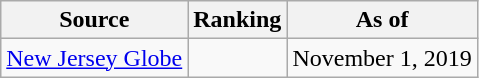<table class="wikitable" style="text-align:center">
<tr>
<th>Source</th>
<th>Ranking</th>
<th>As of</th>
</tr>
<tr>
<td align=left><a href='#'>New Jersey Globe</a></td>
<td></td>
<td>November 1, 2019</td>
</tr>
</table>
